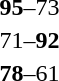<table style="text-align:center">
<tr>
<th width=200></th>
<th width=100></th>
<th width=200></th>
</tr>
<tr>
<td align=right><strong></strong></td>
<td><strong>95</strong>–73</td>
<td align=left></td>
</tr>
<tr>
<td align=right></td>
<td>71–<strong>92</strong></td>
<td align=left><strong></strong></td>
</tr>
<tr>
<td align=right><strong></strong></td>
<td><strong>78</strong>–61</td>
<td align=left></td>
</tr>
</table>
